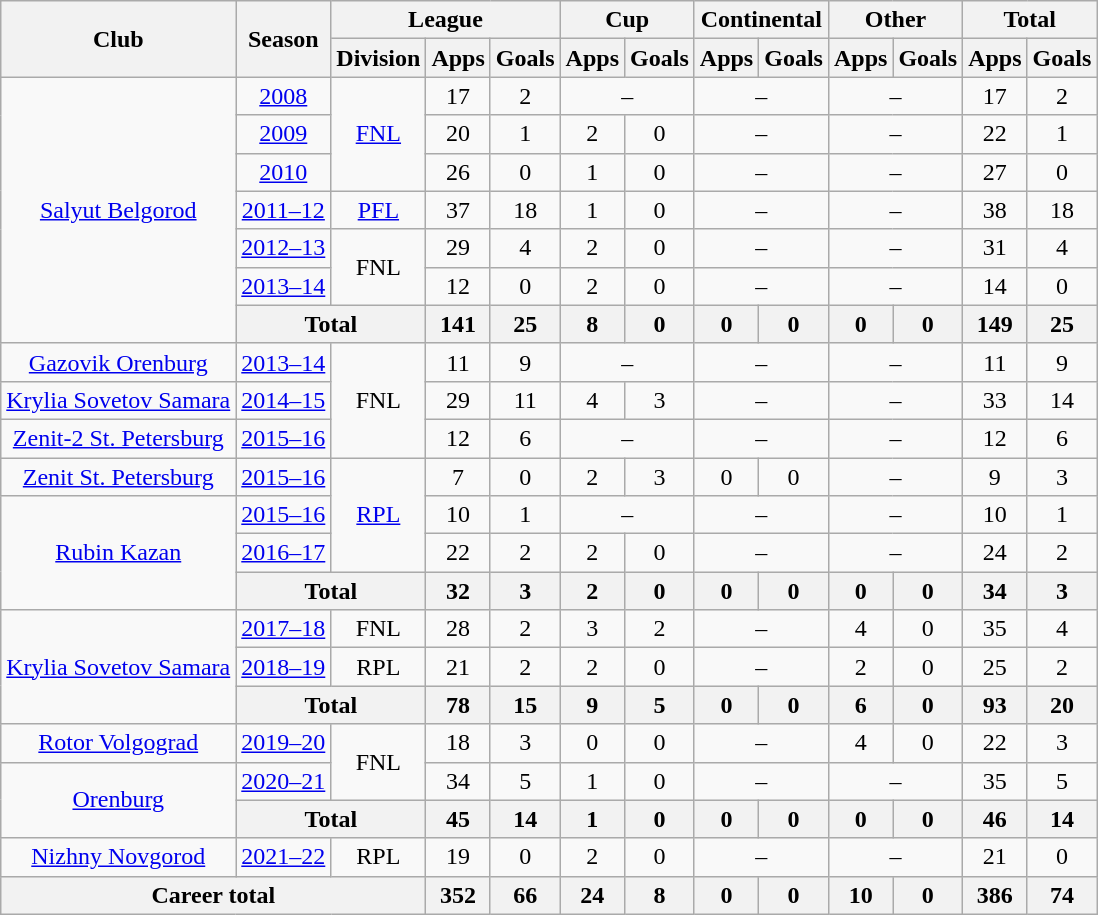<table class="wikitable" style="text-align: center;">
<tr>
<th rowspan=2>Club</th>
<th rowspan=2>Season</th>
<th colspan=3>League</th>
<th colspan=2>Cup</th>
<th colspan=2>Continental</th>
<th colspan=2>Other</th>
<th colspan=2>Total</th>
</tr>
<tr>
<th>Division</th>
<th>Apps</th>
<th>Goals</th>
<th>Apps</th>
<th>Goals</th>
<th>Apps</th>
<th>Goals</th>
<th>Apps</th>
<th>Goals</th>
<th>Apps</th>
<th>Goals</th>
</tr>
<tr>
<td rowspan="7"><a href='#'>Salyut Belgorod</a></td>
<td><a href='#'>2008</a></td>
<td rowspan="3"><a href='#'>FNL</a></td>
<td>17</td>
<td>2</td>
<td colspan=2>–</td>
<td colspan=2>–</td>
<td colspan=2>–</td>
<td>17</td>
<td>2</td>
</tr>
<tr>
<td><a href='#'>2009</a></td>
<td>20</td>
<td>1</td>
<td>2</td>
<td>0</td>
<td colspan=2>–</td>
<td colspan=2>–</td>
<td>22</td>
<td>1</td>
</tr>
<tr>
<td><a href='#'>2010</a></td>
<td>26</td>
<td>0</td>
<td>1</td>
<td>0</td>
<td colspan=2>–</td>
<td colspan=2>–</td>
<td>27</td>
<td>0</td>
</tr>
<tr>
<td><a href='#'>2011–12</a></td>
<td><a href='#'>PFL</a></td>
<td>37</td>
<td>18</td>
<td>1</td>
<td>0</td>
<td colspan=2>–</td>
<td colspan=2>–</td>
<td>38</td>
<td>18</td>
</tr>
<tr>
<td><a href='#'>2012–13</a></td>
<td rowspan="2">FNL</td>
<td>29</td>
<td>4</td>
<td>2</td>
<td>0</td>
<td colspan=2>–</td>
<td colspan=2>–</td>
<td>31</td>
<td>4</td>
</tr>
<tr>
<td><a href='#'>2013–14</a></td>
<td>12</td>
<td>0</td>
<td>2</td>
<td>0</td>
<td colspan=2>–</td>
<td colspan=2>–</td>
<td>14</td>
<td>0</td>
</tr>
<tr>
<th colspan=2>Total</th>
<th>141</th>
<th>25</th>
<th>8</th>
<th>0</th>
<th>0</th>
<th>0</th>
<th>0</th>
<th>0</th>
<th>149</th>
<th>25</th>
</tr>
<tr>
<td><a href='#'>Gazovik Orenburg</a></td>
<td><a href='#'>2013–14</a></td>
<td rowspan="3">FNL</td>
<td>11</td>
<td>9</td>
<td colspan=2>–</td>
<td colspan=2>–</td>
<td colspan=2>–</td>
<td>11</td>
<td>9</td>
</tr>
<tr>
<td><a href='#'>Krylia Sovetov Samara</a></td>
<td><a href='#'>2014–15</a></td>
<td>29</td>
<td>11</td>
<td>4</td>
<td>3</td>
<td colspan=2>–</td>
<td colspan=2>–</td>
<td>33</td>
<td>14</td>
</tr>
<tr>
<td><a href='#'>Zenit-2 St. Petersburg</a></td>
<td><a href='#'>2015–16</a></td>
<td>12</td>
<td>6</td>
<td colspan=2>–</td>
<td colspan=2>–</td>
<td colspan=2>–</td>
<td>12</td>
<td>6</td>
</tr>
<tr>
<td><a href='#'>Zenit St. Petersburg</a></td>
<td><a href='#'>2015–16</a></td>
<td rowspan="3"><a href='#'>RPL</a></td>
<td>7</td>
<td>0</td>
<td>2</td>
<td>3</td>
<td>0</td>
<td>0</td>
<td colspan=2>–</td>
<td>9</td>
<td>3</td>
</tr>
<tr>
<td rowspan="3"><a href='#'>Rubin Kazan</a></td>
<td><a href='#'>2015–16</a></td>
<td>10</td>
<td>1</td>
<td colspan=2>–</td>
<td colspan=2>–</td>
<td colspan=2>–</td>
<td>10</td>
<td>1</td>
</tr>
<tr>
<td><a href='#'>2016–17</a></td>
<td>22</td>
<td>2</td>
<td>2</td>
<td>0</td>
<td colspan=2>–</td>
<td colspan=2>–</td>
<td>24</td>
<td>2</td>
</tr>
<tr>
<th colspan=2>Total</th>
<th>32</th>
<th>3</th>
<th>2</th>
<th>0</th>
<th>0</th>
<th>0</th>
<th>0</th>
<th>0</th>
<th>34</th>
<th>3</th>
</tr>
<tr>
<td rowspan="3"><a href='#'>Krylia Sovetov Samara</a></td>
<td><a href='#'>2017–18</a></td>
<td>FNL</td>
<td>28</td>
<td>2</td>
<td>3</td>
<td>2</td>
<td colspan=2>–</td>
<td>4</td>
<td>0</td>
<td>35</td>
<td>4</td>
</tr>
<tr>
<td><a href='#'>2018–19</a></td>
<td>RPL</td>
<td>21</td>
<td>2</td>
<td>2</td>
<td>0</td>
<td colspan=2>–</td>
<td>2</td>
<td>0</td>
<td>25</td>
<td>2</td>
</tr>
<tr>
<th colspan=2>Total</th>
<th>78</th>
<th>15</th>
<th>9</th>
<th>5</th>
<th>0</th>
<th>0</th>
<th>6</th>
<th>0</th>
<th>93</th>
<th>20</th>
</tr>
<tr>
<td><a href='#'>Rotor Volgograd</a></td>
<td><a href='#'>2019–20</a></td>
<td rowspan="2">FNL</td>
<td>18</td>
<td>3</td>
<td>0</td>
<td>0</td>
<td colspan=2>–</td>
<td>4</td>
<td>0</td>
<td>22</td>
<td>3</td>
</tr>
<tr>
<td rowspan="2"><a href='#'>Orenburg</a></td>
<td><a href='#'>2020–21</a></td>
<td>34</td>
<td>5</td>
<td>1</td>
<td>0</td>
<td colspan=2>–</td>
<td colspan=2>–</td>
<td>35</td>
<td>5</td>
</tr>
<tr>
<th colspan=2>Total</th>
<th>45</th>
<th>14</th>
<th>1</th>
<th>0</th>
<th>0</th>
<th>0</th>
<th>0</th>
<th>0</th>
<th>46</th>
<th>14</th>
</tr>
<tr>
<td><a href='#'>Nizhny Novgorod</a></td>
<td><a href='#'>2021–22</a></td>
<td>RPL</td>
<td>19</td>
<td>0</td>
<td>2</td>
<td>0</td>
<td colspan=2>–</td>
<td colspan=2>–</td>
<td>21</td>
<td>0</td>
</tr>
<tr>
<th colspan=3>Career total</th>
<th>352</th>
<th>66</th>
<th>24</th>
<th>8</th>
<th>0</th>
<th>0</th>
<th>10</th>
<th>0</th>
<th>386</th>
<th>74</th>
</tr>
</table>
